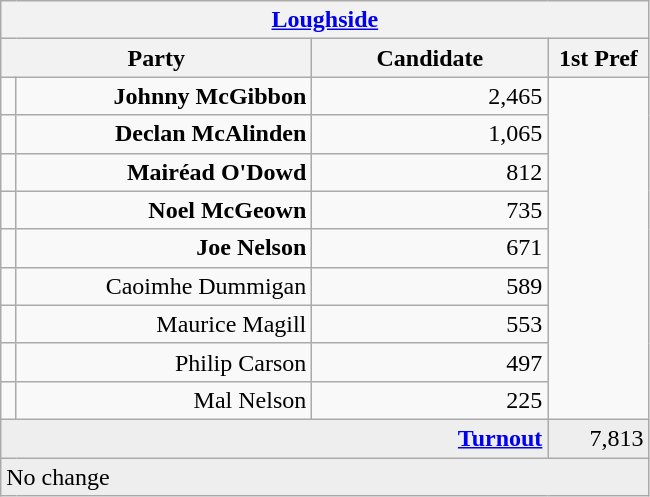<table class="wikitable">
<tr>
<th colspan="4" align="center"><a href='#'>Loughside</a></th>
</tr>
<tr>
<th colspan="2" align="center" width=200>Party</th>
<th width=150>Candidate</th>
<th width=60>1st Pref</th>
</tr>
<tr>
<td></td>
<td align="right"><strong>Johnny McGibbon</strong></td>
<td align="right">2,465</td>
</tr>
<tr>
<td></td>
<td align="right"><strong>Declan McAlinden</strong></td>
<td align="right">1,065</td>
</tr>
<tr>
<td></td>
<td align="right"><strong>Mairéad O'Dowd</strong></td>
<td align="right">812</td>
</tr>
<tr>
<td></td>
<td align="right"><strong>Noel McGeown</strong></td>
<td align="right">735</td>
</tr>
<tr>
<td></td>
<td align="right"><strong>Joe Nelson</strong></td>
<td align="right">671</td>
</tr>
<tr>
<td></td>
<td align="right">Caoimhe Dummigan</td>
<td align="right">589</td>
</tr>
<tr>
<td></td>
<td align="right">Maurice Magill</td>
<td align="right">553</td>
</tr>
<tr>
<td></td>
<td align="right">Philip Carson</td>
<td align="right">497</td>
</tr>
<tr>
<td></td>
<td align="right">Mal Nelson</td>
<td align="right">225</td>
</tr>
<tr bgcolor="EEEEEE">
<td colspan=3 align="right"><strong><a href='#'>Turnout</a></strong></td>
<td align="right">7,813</td>
</tr>
<tr>
<td colspan=4 bgcolor="EEEEEE">No change</td>
</tr>
</table>
